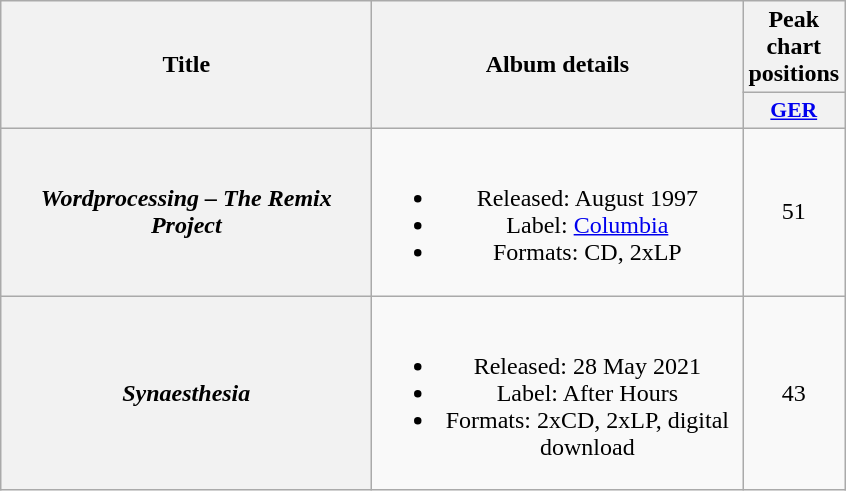<table class="wikitable plainrowheaders" style="text-align:center;">
<tr>
<th rowspan="2" scope="col" style="width:15em;">Title</th>
<th rowspan="2" scope="col" style="width:15em;">Album details</th>
<th>Peak chart positions</th>
</tr>
<tr>
<th scope="col" style="width:2em;font-size:90%;"><a href='#'>GER</a><br></th>
</tr>
<tr>
<th scope="row"><em>Wordprocessing – The Remix Project</em></th>
<td><br><ul><li>Released: August 1997</li><li>Label: <a href='#'>Columbia</a></li><li>Formats: CD, 2xLP</li></ul></td>
<td>51</td>
</tr>
<tr>
<th scope="row"><em>Synaesthesia</em></th>
<td><br><ul><li>Released: 28 May 2021</li><li>Label: After Hours</li><li>Formats: 2xCD, 2xLP, digital download</li></ul></td>
<td>43</td>
</tr>
</table>
